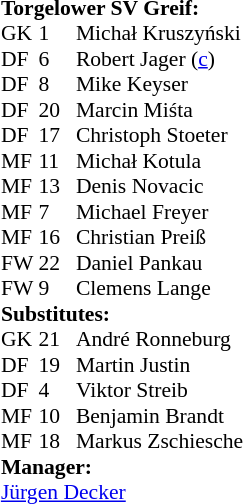<table style="font-size:90%" cellspacing="0" cellpadding="0" align="center">
<tr>
<td colspan=4><strong>Torgelower SV Greif:</strong></td>
</tr>
<tr>
<th width=25></th>
<th width=25></th>
</tr>
<tr>
<td>GK</td>
<td>1</td>
<td> Michał Kruszyński</td>
</tr>
<tr>
<td>DF</td>
<td>6</td>
<td> Robert Jager (<a href='#'>c</a>)</td>
</tr>
<tr>
<td>DF</td>
<td>8</td>
<td> Mike Keyser</td>
<td></td>
</tr>
<tr>
<td>DF</td>
<td>20</td>
<td> Marcin Miśta</td>
</tr>
<tr>
<td>DF</td>
<td>17</td>
<td> Christoph Stoeter</td>
</tr>
<tr>
<td>MF</td>
<td>11</td>
<td> Michał Kotula</td>
<td></td>
<td></td>
</tr>
<tr>
<td>MF</td>
<td>13</td>
<td> Denis Novacic</td>
</tr>
<tr>
<td>MF</td>
<td>7</td>
<td> Michael Freyer</td>
</tr>
<tr>
<td>MF</td>
<td>16</td>
<td> Christian Preiß</td>
</tr>
<tr>
<td>FW</td>
<td>22</td>
<td> Daniel Pankau</td>
</tr>
<tr>
<td>FW</td>
<td>9</td>
<td> Clemens Lange</td>
</tr>
<tr>
<td colspan=3><strong>Substitutes:</strong></td>
</tr>
<tr>
<td>GK</td>
<td>21</td>
<td> André Ronneburg</td>
</tr>
<tr>
<td>DF</td>
<td>19</td>
<td> Martin Justin</td>
</tr>
<tr>
<td>DF</td>
<td>4</td>
<td> Viktor Streib</td>
</tr>
<tr>
<td>MF</td>
<td>10</td>
<td> Benjamin Brandt</td>
</tr>
<tr>
<td>MF</td>
<td>18</td>
<td> Markus Zschiesche</td>
<td></td>
<td></td>
</tr>
<tr>
<td colspan=3><strong>Manager:</strong></td>
</tr>
<tr>
<td colspan=4> <a href='#'>Jürgen Decker</a></td>
</tr>
</table>
